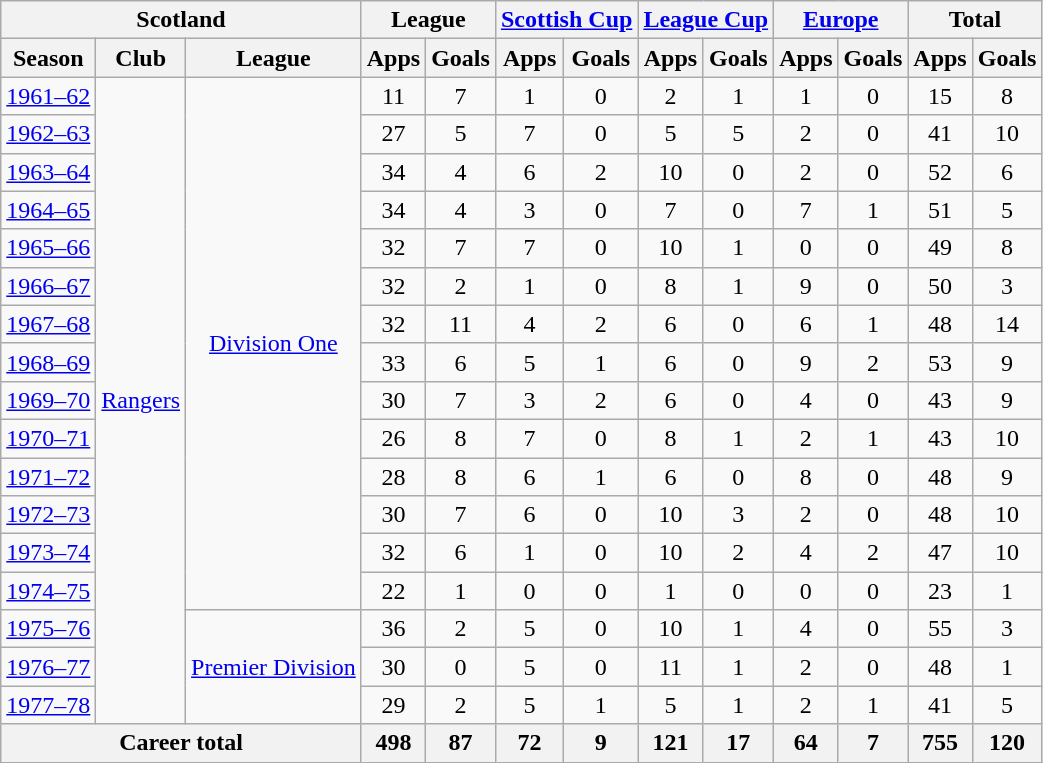<table class="wikitable" style="text-align:center">
<tr>
<th colspan=3>Scotland</th>
<th colspan=2>League</th>
<th colspan=2><a href='#'>Scottish Cup</a></th>
<th colspan=2><a href='#'>League Cup</a></th>
<th colspan=2><a href='#'>Europe</a></th>
<th colspan=2>Total</th>
</tr>
<tr>
<th>Season</th>
<th>Club</th>
<th>League</th>
<th>Apps</th>
<th>Goals</th>
<th>Apps</th>
<th>Goals</th>
<th>Apps</th>
<th>Goals</th>
<th>Apps</th>
<th>Goals</th>
<th>Apps</th>
<th>Goals</th>
</tr>
<tr>
<td><a href='#'>1961–62</a></td>
<td rowspan="17"><a href='#'>Rangers</a></td>
<td rowspan="14"><a href='#'>Division One</a></td>
<td>11</td>
<td>7</td>
<td>1</td>
<td>0</td>
<td>2</td>
<td>1</td>
<td>1</td>
<td>0</td>
<td>15</td>
<td>8</td>
</tr>
<tr>
<td><a href='#'>1962–63</a></td>
<td>27</td>
<td>5</td>
<td>7</td>
<td>0</td>
<td>5</td>
<td>5</td>
<td>2</td>
<td>0</td>
<td>41</td>
<td>10</td>
</tr>
<tr>
<td><a href='#'>1963–64</a></td>
<td>34</td>
<td>4</td>
<td>6</td>
<td>2</td>
<td>10</td>
<td>0</td>
<td>2</td>
<td>0</td>
<td>52</td>
<td>6</td>
</tr>
<tr>
<td><a href='#'>1964–65</a></td>
<td>34</td>
<td>4</td>
<td>3</td>
<td>0</td>
<td>7</td>
<td>0</td>
<td>7</td>
<td>1</td>
<td>51</td>
<td>5</td>
</tr>
<tr>
<td><a href='#'>1965–66</a></td>
<td>32</td>
<td>7</td>
<td>7</td>
<td>0</td>
<td>10</td>
<td>1</td>
<td>0</td>
<td>0</td>
<td>49</td>
<td>8</td>
</tr>
<tr>
<td><a href='#'>1966–67</a></td>
<td>32</td>
<td>2</td>
<td>1</td>
<td>0</td>
<td>8</td>
<td>1</td>
<td>9</td>
<td>0</td>
<td>50</td>
<td>3</td>
</tr>
<tr>
<td><a href='#'>1967–68</a></td>
<td>32</td>
<td>11</td>
<td>4</td>
<td>2</td>
<td>6</td>
<td>0</td>
<td>6</td>
<td>1</td>
<td>48</td>
<td>14</td>
</tr>
<tr>
<td><a href='#'>1968–69</a></td>
<td>33</td>
<td>6</td>
<td>5</td>
<td>1</td>
<td>6</td>
<td>0</td>
<td>9</td>
<td>2</td>
<td>53</td>
<td>9</td>
</tr>
<tr>
<td><a href='#'>1969–70</a></td>
<td>30</td>
<td>7</td>
<td>3</td>
<td>2</td>
<td>6</td>
<td>0</td>
<td>4</td>
<td>0</td>
<td>43</td>
<td>9</td>
</tr>
<tr>
<td><a href='#'>1970–71</a></td>
<td>26</td>
<td>8</td>
<td>7</td>
<td>0</td>
<td>8</td>
<td>1</td>
<td>2</td>
<td>1</td>
<td>43</td>
<td>10</td>
</tr>
<tr>
<td><a href='#'>1971–72</a></td>
<td>28</td>
<td>8</td>
<td>6</td>
<td>1</td>
<td>6</td>
<td>0</td>
<td>8</td>
<td>0</td>
<td>48</td>
<td>9</td>
</tr>
<tr>
<td><a href='#'>1972–73</a></td>
<td>30</td>
<td>7</td>
<td>6</td>
<td>0</td>
<td>10</td>
<td>3</td>
<td>2</td>
<td>0</td>
<td>48</td>
<td>10</td>
</tr>
<tr>
<td><a href='#'>1973–74</a></td>
<td>32</td>
<td>6</td>
<td>1</td>
<td>0</td>
<td>10</td>
<td>2</td>
<td>4</td>
<td>2</td>
<td>47</td>
<td>10</td>
</tr>
<tr>
<td><a href='#'>1974–75</a></td>
<td>22</td>
<td>1</td>
<td>0</td>
<td>0</td>
<td>1</td>
<td>0</td>
<td>0</td>
<td>0</td>
<td>23</td>
<td>1</td>
</tr>
<tr>
<td><a href='#'>1975–76</a></td>
<td rowspan="3"><a href='#'>Premier Division</a></td>
<td>36</td>
<td>2</td>
<td>5</td>
<td>0</td>
<td>10</td>
<td>1</td>
<td>4</td>
<td>0</td>
<td>55</td>
<td>3</td>
</tr>
<tr>
<td><a href='#'>1976–77</a></td>
<td>30</td>
<td>0</td>
<td>5</td>
<td>0</td>
<td>11</td>
<td>1</td>
<td>2</td>
<td>0</td>
<td>48</td>
<td>1</td>
</tr>
<tr>
<td><a href='#'>1977–78</a></td>
<td>29</td>
<td>2</td>
<td>5</td>
<td>1</td>
<td>5</td>
<td>1</td>
<td>2</td>
<td>1</td>
<td>41</td>
<td>5</td>
</tr>
<tr>
<th colspan=3>Career total</th>
<th>498</th>
<th>87</th>
<th>72</th>
<th>9</th>
<th>121</th>
<th>17</th>
<th>64</th>
<th>7</th>
<th>755</th>
<th>120</th>
</tr>
</table>
